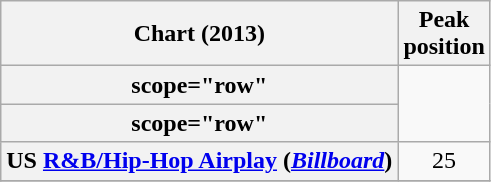<table class="wikitable plainrowheaders">
<tr>
<th scope="col">Chart (2013)</th>
<th scope="col">Peak<br>position</th>
</tr>
<tr>
<th>scope="row" </th>
</tr>
<tr>
<th>scope="row" </th>
</tr>
<tr>
<th scope="row">US <a href='#'>R&B/Hip-Hop Airplay</a> (<em><a href='#'>Billboard</a></em>)</th>
<td align="center">25</td>
</tr>
<tr>
</tr>
</table>
